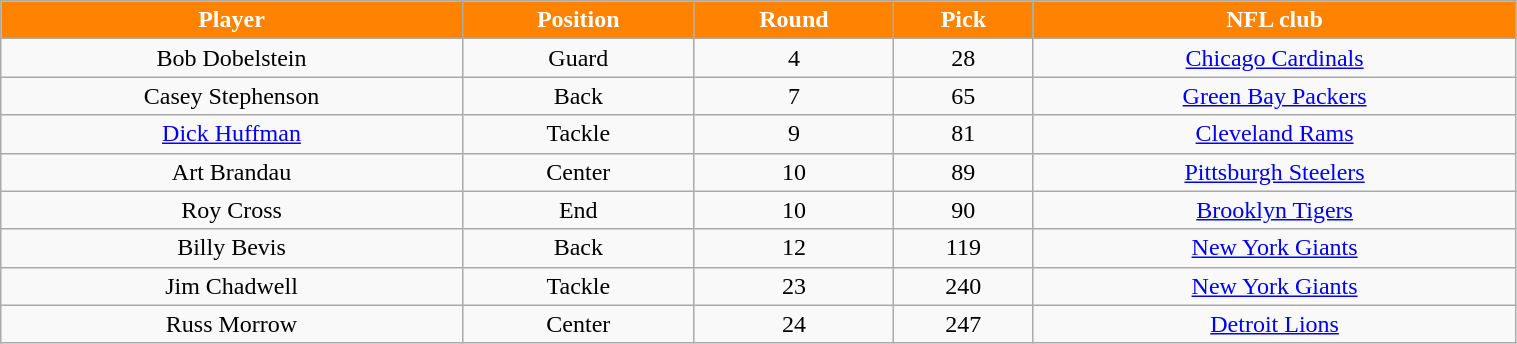<table class="wikitable" width="80%">
<tr align="center"  style="background:#FF8200;color:#FFFFFF;">
<td><strong>Player</strong></td>
<td><strong>Position</strong></td>
<td><strong>Round</strong></td>
<td><strong>Pick</strong></td>
<td><strong>NFL club</strong></td>
</tr>
<tr align="center" bgcolor="">
<td>Bob Dobelstein</td>
<td>Guard</td>
<td>4</td>
<td>28</td>
<td><a href='#'>Chicago Cardinals</a></td>
</tr>
<tr align="center" bgcolor="">
<td>Casey Stephenson</td>
<td>Back</td>
<td>7</td>
<td>65</td>
<td><a href='#'>Green Bay Packers</a></td>
</tr>
<tr align="center" bgcolor="">
<td><a href='#'>Dick Huffman</a></td>
<td>Tackle</td>
<td>9</td>
<td>81</td>
<td><a href='#'>Cleveland Rams</a></td>
</tr>
<tr align="center" bgcolor="">
<td>Art Brandau</td>
<td>Center</td>
<td>10</td>
<td>89</td>
<td><a href='#'>Pittsburgh Steelers</a></td>
</tr>
<tr align="center" bgcolor="">
<td>Roy Cross</td>
<td>End</td>
<td>10</td>
<td>90</td>
<td><a href='#'>Brooklyn Tigers</a></td>
</tr>
<tr align="center" bgcolor="">
<td>Billy Bevis</td>
<td>Back</td>
<td>12</td>
<td>119</td>
<td><a href='#'>New York Giants</a></td>
</tr>
<tr align="center" bgcolor="">
<td>Jim Chadwell</td>
<td>Tackle</td>
<td>23</td>
<td>240</td>
<td><a href='#'>New York Giants</a></td>
</tr>
<tr align="center" bgcolor="">
<td>Russ Morrow</td>
<td>Center</td>
<td>24</td>
<td>247</td>
<td><a href='#'>Detroit Lions</a></td>
</tr>
</table>
